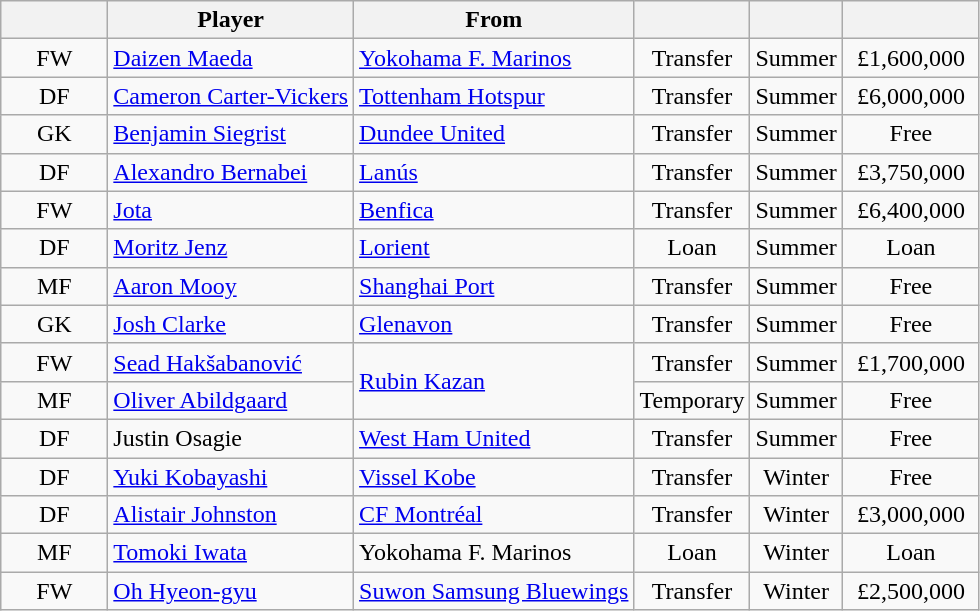<table class="wikitable sortable" style="text-align:center;">
<tr>
<th style="width:64px;"></th>
<th>Player</th>
<th>From</th>
<th></th>
<th></th>
<th style="width:84px;"></th>
</tr>
<tr>
<td>FW</td>
<td align="left"> <a href='#'>Daizen Maeda</a></td>
<td style="text-align:left"> <a href='#'>Yokohama F. Marinos</a></td>
<td>Transfer</td>
<td>Summer</td>
<td>£1,600,000</td>
</tr>
<tr>
<td>DF</td>
<td align="left"> <a href='#'>Cameron Carter-Vickers</a></td>
<td style="text-align:left"> <a href='#'>Tottenham Hotspur</a></td>
<td>Transfer</td>
<td>Summer</td>
<td>£6,000,000</td>
</tr>
<tr>
<td>GK</td>
<td align="left"> <a href='#'>Benjamin Siegrist</a></td>
<td style="text-align:left"> <a href='#'>Dundee United</a></td>
<td>Transfer</td>
<td>Summer</td>
<td>Free</td>
</tr>
<tr>
<td>DF</td>
<td align="left"> <a href='#'>Alexandro Bernabei</a></td>
<td style="text-align:left"> <a href='#'>Lanús</a></td>
<td>Transfer</td>
<td>Summer</td>
<td>£3,750,000</td>
</tr>
<tr>
<td>FW</td>
<td align="left"> <a href='#'>Jota</a></td>
<td style="text-align:left"> <a href='#'>Benfica</a></td>
<td>Transfer</td>
<td>Summer</td>
<td>£6,400,000</td>
</tr>
<tr>
<td>DF</td>
<td align="left"> <a href='#'>Moritz Jenz</a></td>
<td style="text-align:left"> <a href='#'>Lorient</a></td>
<td>Loan</td>
<td>Summer</td>
<td>Loan</td>
</tr>
<tr>
<td>MF</td>
<td align="left"> <a href='#'>Aaron Mooy</a></td>
<td style="text-align:left"> <a href='#'>Shanghai Port</a></td>
<td>Transfer</td>
<td>Summer</td>
<td>Free</td>
</tr>
<tr>
<td>GK</td>
<td align="left"> <a href='#'>Josh Clarke</a></td>
<td style="text-align:left"> <a href='#'>Glenavon</a></td>
<td>Transfer</td>
<td>Summer</td>
<td>Free</td>
</tr>
<tr>
<td>FW</td>
<td align="left"> <a href='#'>Sead Hakšabanović</a></td>
<td align="left" rowspan=2> <a href='#'>Rubin Kazan</a></td>
<td>Transfer</td>
<td>Summer</td>
<td>£1,700,000</td>
</tr>
<tr>
<td>MF</td>
<td align="left"> <a href='#'>Oliver Abildgaard</a></td>
<td>Temporary</td>
<td>Summer</td>
<td>Free</td>
</tr>
<tr>
<td>DF</td>
<td align="left"> Justin Osagie</td>
<td style="text-align:left"> <a href='#'>West Ham United</a></td>
<td>Transfer</td>
<td>Summer</td>
<td>Free</td>
</tr>
<tr>
<td>DF</td>
<td align="left"> <a href='#'>Yuki Kobayashi</a></td>
<td style="text-align:left"> <a href='#'>Vissel Kobe</a></td>
<td>Transfer</td>
<td>Winter</td>
<td>Free</td>
</tr>
<tr>
<td>DF</td>
<td align="left"> <a href='#'>Alistair Johnston</a></td>
<td style="text-align:left"> <a href='#'>CF Montréal</a></td>
<td>Transfer</td>
<td>Winter</td>
<td>£3,000,000</td>
</tr>
<tr>
<td>MF</td>
<td align="left"> <a href='#'>Tomoki Iwata</a></td>
<td style="text-align:left"> Yokohama F. Marinos</td>
<td>Loan</td>
<td>Winter</td>
<td>Loan</td>
</tr>
<tr>
<td>FW</td>
<td align="left"> <a href='#'>Oh Hyeon-gyu</a></td>
<td style="text-align:left"> <a href='#'>Suwon Samsung Bluewings</a></td>
<td>Transfer</td>
<td>Winter</td>
<td>£2,500,000</td>
</tr>
</table>
